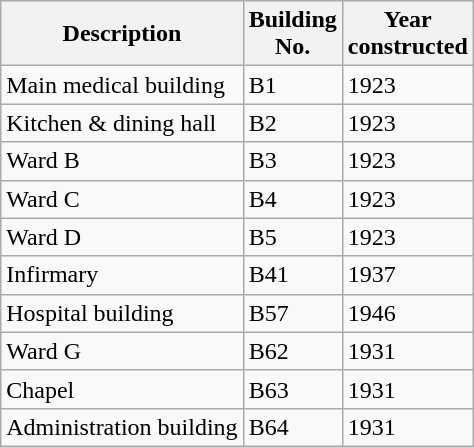<table class="wikitable">
<tr>
<th>Description</th>
<th>Building<br>No.</th>
<th>Year<br>constructed</th>
</tr>
<tr>
<td>Main medical building</td>
<td>B1</td>
<td>1923</td>
</tr>
<tr>
<td>Kitchen & dining hall</td>
<td>B2</td>
<td>1923</td>
</tr>
<tr>
<td>Ward B</td>
<td>B3</td>
<td>1923</td>
</tr>
<tr>
<td>Ward C</td>
<td>B4</td>
<td>1923</td>
</tr>
<tr>
<td>Ward D</td>
<td>B5</td>
<td>1923</td>
</tr>
<tr>
<td>Infirmary</td>
<td>B41</td>
<td>1937</td>
</tr>
<tr>
<td>Hospital building</td>
<td>B57</td>
<td>1946</td>
</tr>
<tr>
<td>Ward G</td>
<td>B62</td>
<td>1931</td>
</tr>
<tr>
<td>Chapel</td>
<td>B63</td>
<td>1931</td>
</tr>
<tr>
<td>Administration building</td>
<td>B64</td>
<td>1931</td>
</tr>
</table>
